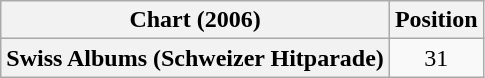<table class="wikitable plainrowheaders" style="text-align:center">
<tr>
<th scope="col">Chart (2006)</th>
<th scope="col">Position</th>
</tr>
<tr>
<th scope="row">Swiss Albums (Schweizer Hitparade)</th>
<td>31</td>
</tr>
</table>
